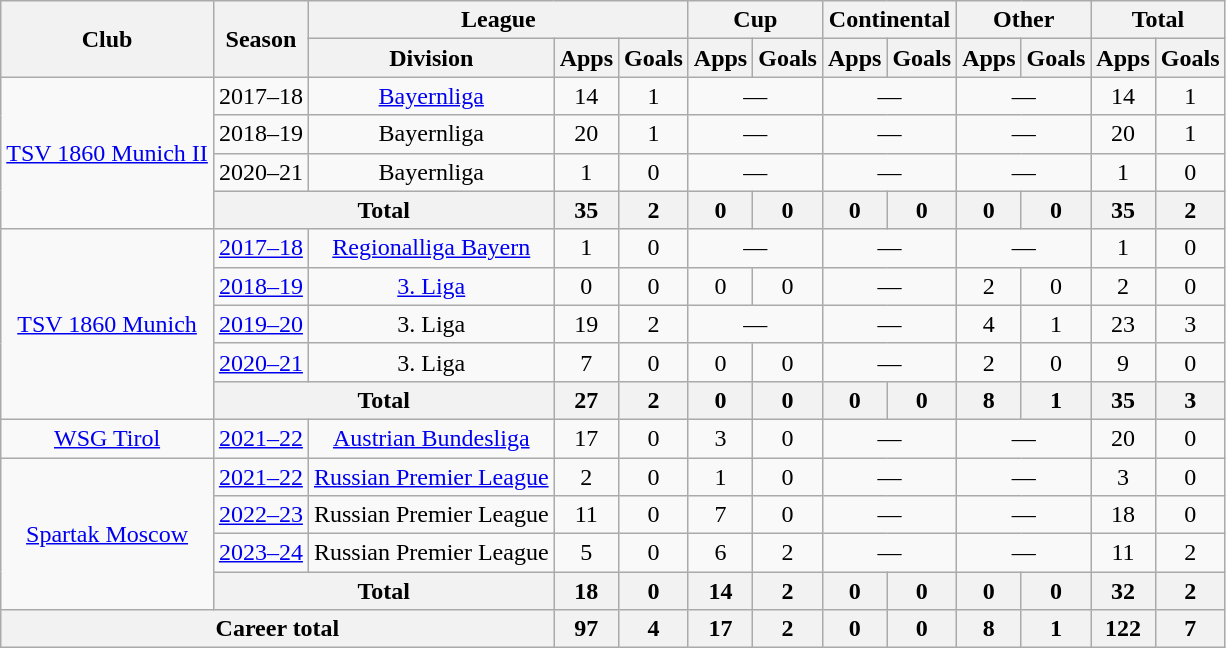<table class="wikitable" style="text-align: center;">
<tr>
<th rowspan=2>Club</th>
<th rowspan=2>Season</th>
<th colspan=3>League</th>
<th colspan=2>Cup</th>
<th colspan=2>Continental</th>
<th colspan=2>Other</th>
<th colspan=2>Total</th>
</tr>
<tr>
<th>Division</th>
<th>Apps</th>
<th>Goals</th>
<th>Apps</th>
<th>Goals</th>
<th>Apps</th>
<th>Goals</th>
<th>Apps</th>
<th>Goals</th>
<th>Apps</th>
<th>Goals</th>
</tr>
<tr>
<td rowspan="4"><a href='#'>TSV 1860 Munich II</a></td>
<td>2017–18</td>
<td><a href='#'>Bayernliga</a></td>
<td>14</td>
<td>1</td>
<td colspan=2>—</td>
<td colspan=2>—</td>
<td colspan=2>—</td>
<td>14</td>
<td>1</td>
</tr>
<tr>
<td>2018–19</td>
<td>Bayernliga</td>
<td>20</td>
<td>1</td>
<td colspan=2>—</td>
<td colspan=2>—</td>
<td colspan=2>—</td>
<td>20</td>
<td>1</td>
</tr>
<tr>
<td>2020–21</td>
<td>Bayernliga</td>
<td>1</td>
<td>0</td>
<td colspan=2>—</td>
<td colspan=2>—</td>
<td colspan=2>—</td>
<td>1</td>
<td>0</td>
</tr>
<tr>
<th colspan=2>Total</th>
<th>35</th>
<th>2</th>
<th>0</th>
<th>0</th>
<th>0</th>
<th>0</th>
<th>0</th>
<th>0</th>
<th>35</th>
<th>2</th>
</tr>
<tr>
<td rowspan="5"><a href='#'>TSV 1860 Munich</a></td>
<td><a href='#'>2017–18</a></td>
<td><a href='#'>Regionalliga Bayern</a></td>
<td>1</td>
<td>0</td>
<td colspan=2>—</td>
<td colspan=2>—</td>
<td colspan=2>—</td>
<td>1</td>
<td>0</td>
</tr>
<tr>
<td><a href='#'>2018–19</a></td>
<td><a href='#'>3. Liga</a></td>
<td>0</td>
<td>0</td>
<td>0</td>
<td>0</td>
<td colspan=2>—</td>
<td>2</td>
<td>0</td>
<td>2</td>
<td>0</td>
</tr>
<tr>
<td><a href='#'>2019–20</a></td>
<td>3. Liga</td>
<td>19</td>
<td>2</td>
<td colspan=2>—</td>
<td colspan=2>—</td>
<td>4</td>
<td>1</td>
<td>23</td>
<td>3</td>
</tr>
<tr>
<td><a href='#'>2020–21</a></td>
<td>3. Liga</td>
<td>7</td>
<td>0</td>
<td>0</td>
<td>0</td>
<td colspan=2>—</td>
<td>2</td>
<td>0</td>
<td>9</td>
<td>0</td>
</tr>
<tr>
<th colspan=2>Total</th>
<th>27</th>
<th>2</th>
<th>0</th>
<th>0</th>
<th>0</th>
<th>0</th>
<th>8</th>
<th>1</th>
<th>35</th>
<th>3</th>
</tr>
<tr>
<td><a href='#'>WSG Tirol</a></td>
<td><a href='#'>2021–22</a></td>
<td><a href='#'>Austrian Bundesliga</a></td>
<td>17</td>
<td>0</td>
<td>3</td>
<td>0</td>
<td colspan=2>—</td>
<td colspan=2>—</td>
<td>20</td>
<td>0</td>
</tr>
<tr>
<td rowspan="4"><a href='#'>Spartak Moscow</a></td>
<td><a href='#'>2021–22</a></td>
<td><a href='#'>Russian Premier League</a></td>
<td>2</td>
<td>0</td>
<td>1</td>
<td>0</td>
<td colspan=2>—</td>
<td colspan=2>—</td>
<td>3</td>
<td>0</td>
</tr>
<tr>
<td><a href='#'>2022–23</a></td>
<td>Russian Premier League</td>
<td>11</td>
<td>0</td>
<td>7</td>
<td>0</td>
<td colspan=2>—</td>
<td colspan=2>—</td>
<td>18</td>
<td>0</td>
</tr>
<tr>
<td><a href='#'>2023–24</a></td>
<td>Russian Premier League</td>
<td>5</td>
<td>0</td>
<td>6</td>
<td>2</td>
<td colspan=2>—</td>
<td colspan=2>—</td>
<td>11</td>
<td>2</td>
</tr>
<tr>
<th colspan=2>Total</th>
<th>18</th>
<th>0</th>
<th>14</th>
<th>2</th>
<th>0</th>
<th>0</th>
<th>0</th>
<th>0</th>
<th>32</th>
<th>2</th>
</tr>
<tr>
<th colspan=3>Career total</th>
<th>97</th>
<th>4</th>
<th>17</th>
<th>2</th>
<th>0</th>
<th>0</th>
<th>8</th>
<th>1</th>
<th>122</th>
<th>7</th>
</tr>
</table>
